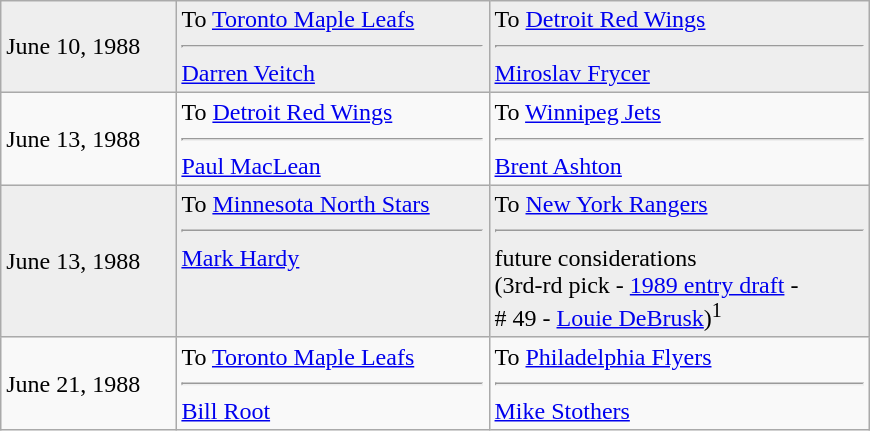<table class="wikitable" style="border:1px solid #999; width:580px;">
<tr style="background:#eee;">
<td>June 10, 1988</td>
<td valign="top">To <a href='#'>Toronto Maple Leafs</a><hr><a href='#'>Darren Veitch</a></td>
<td valign="top">To <a href='#'>Detroit Red Wings</a><hr><a href='#'>Miroslav Frycer</a></td>
</tr>
<tr>
<td>June 13, 1988</td>
<td valign="top">To <a href='#'>Detroit Red Wings</a><hr><a href='#'>Paul MacLean</a></td>
<td valign="top">To <a href='#'>Winnipeg Jets</a><hr><a href='#'>Brent Ashton</a></td>
</tr>
<tr style="background:#eee;">
<td>June 13, 1988</td>
<td valign="top">To <a href='#'>Minnesota North Stars</a><hr><a href='#'>Mark Hardy</a></td>
<td valign="top">To <a href='#'>New York Rangers</a><hr>future considerations<br>(3rd-rd pick - <a href='#'>1989 entry draft</a> -<br># 49 - <a href='#'>Louie DeBrusk</a>)<sup>1</sup></td>
</tr>
<tr>
<td>June 21, 1988</td>
<td valign="top">To <a href='#'>Toronto Maple Leafs</a><hr><a href='#'>Bill Root</a></td>
<td valign="top">To <a href='#'>Philadelphia Flyers</a><hr><a href='#'>Mike Stothers</a></td>
</tr>
</table>
